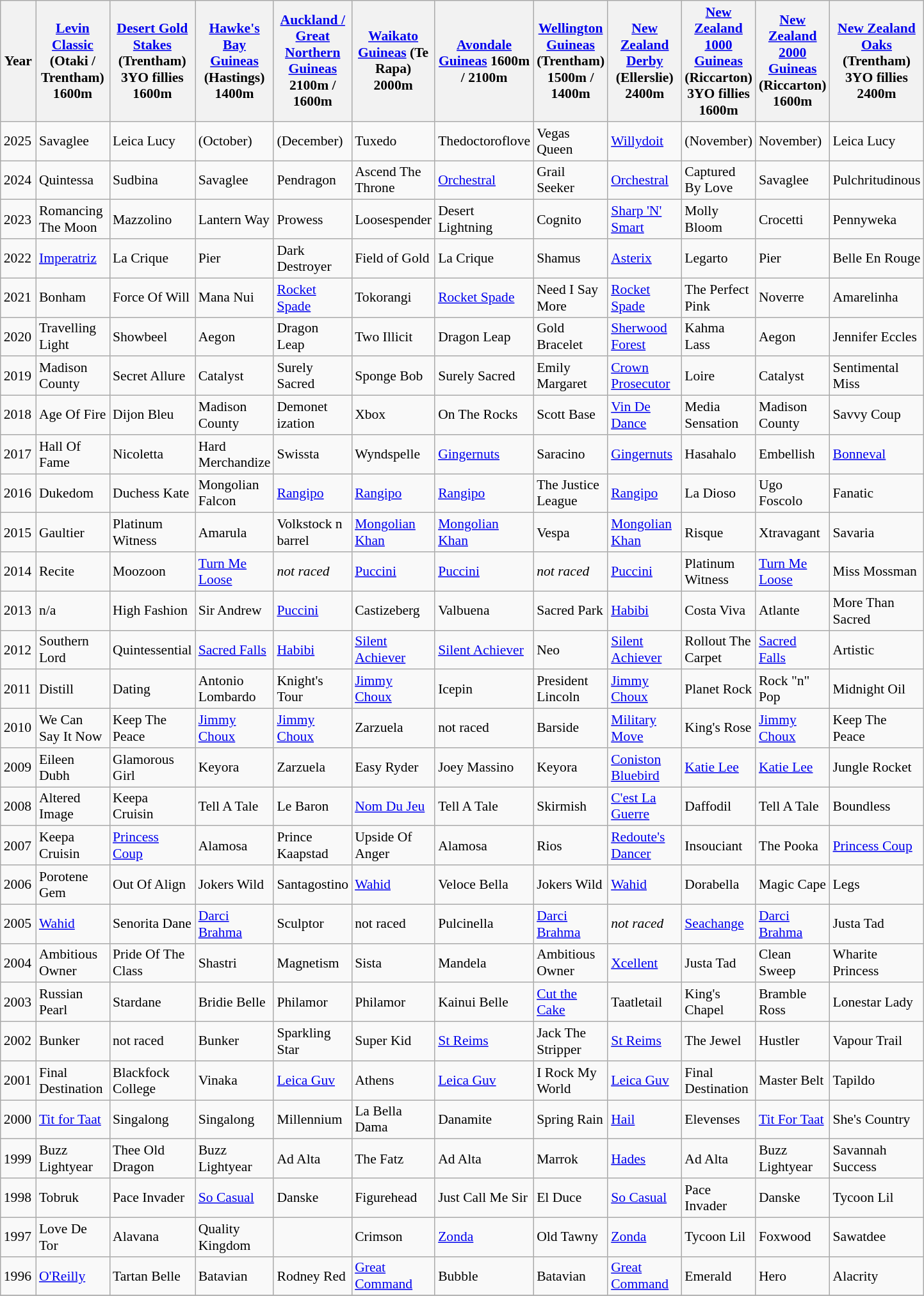<table class="wikitable sortable" style="font-size:90%">
<tr>
<th width="30px">Year<br></th>
<th width="70px"><a href='#'>Levin Classic</a> (Otaki / Trentham) 1600m<br></th>
<th width="70px"><a href='#'>Desert Gold Stakes</a> (Trentham) 3YO fillies 1600m<br></th>
<th width="70px"><a href='#'>Hawke's Bay Guineas</a> (Hastings) 1400m<br></th>
<th width="70px"><a href='#'>Auckland / Great Northern Guineas</a> 2100m / 1600m<br></th>
<th width="70px"><a href='#'>Waikato Guineas</a> (Te Rapa) 2000m<br></th>
<th width="70px"><a href='#'>Avondale Guineas</a> 1600m / 2100m<br></th>
<th width="70px"><a href='#'>Wellington Guineas</a> (Trentham) 1500m / 1400m<br></th>
<th width="70px"><a href='#'>New Zealand Derby</a> (Ellerslie) 2400m<br></th>
<th width="70px"><a href='#'>New Zealand 1000 Guineas</a> (Riccarton) 3YO fillies 1600m<br></th>
<th width="70px"><a href='#'>New Zealand 2000 Guineas</a> (Riccarton) 1600m<br></th>
<th width="70px"><a href='#'>New Zealand Oaks</a> (Trentham) 3YO fillies 2400m</th>
</tr>
<tr>
<td>2025</td>
<td>Savaglee</td>
<td>Leica Lucy</td>
<td>(October)</td>
<td>(December)</td>
<td>Tuxedo</td>
<td>Thedoctoroflove</td>
<td>Vegas Queen</td>
<td><a href='#'>Willydoit</a></td>
<td>(November)</td>
<td>November)</td>
<td>Leica Lucy</td>
</tr>
<tr>
<td>2024</td>
<td>Quintessa</td>
<td>Sudbina</td>
<td>Savaglee</td>
<td>Pendragon</td>
<td>Ascend The Throne</td>
<td><a href='#'>Orchestral</a></td>
<td>Grail Seeker</td>
<td><a href='#'>Orchestral</a></td>
<td>Captured By Love</td>
<td>Savaglee</td>
<td>Pulchritudinous</td>
</tr>
<tr>
<td>2023</td>
<td>Romancing The Moon</td>
<td>Mazzolino</td>
<td>Lantern Way</td>
<td>Prowess</td>
<td>Loosespender</td>
<td>Desert Lightning</td>
<td>Cognito</td>
<td><a href='#'>Sharp 'N' Smart</a></td>
<td>Molly Bloom</td>
<td>Crocetti</td>
<td>Pennyweka</td>
</tr>
<tr>
<td>2022</td>
<td><a href='#'>Imperatriz</a></td>
<td>La Crique</td>
<td>Pier</td>
<td>Dark Destroyer</td>
<td>Field of Gold</td>
<td>La Crique</td>
<td>Shamus</td>
<td><a href='#'>Asterix</a></td>
<td>Legarto</td>
<td>Pier</td>
<td>Belle En Rouge</td>
</tr>
<tr>
<td>2021</td>
<td>Bonham</td>
<td>Force Of Will</td>
<td>Mana Nui</td>
<td><a href='#'>Rocket Spade</a></td>
<td>Tokorangi</td>
<td><a href='#'>Rocket Spade</a></td>
<td>Need I Say More</td>
<td><a href='#'>Rocket Spade</a></td>
<td>The Perfect Pink</td>
<td>Noverre</td>
<td>Amarelinha</td>
</tr>
<tr>
<td>2020</td>
<td>Travelling Light</td>
<td>Showbeel</td>
<td>Aegon</td>
<td>Dragon Leap</td>
<td>Two Illicit</td>
<td>Dragon Leap</td>
<td>Gold Bracelet</td>
<td><a href='#'>Sherwood Forest</a></td>
<td>Kahma Lass</td>
<td>Aegon</td>
<td>Jennifer Eccles</td>
</tr>
<tr>
<td>2019</td>
<td>Madison County</td>
<td>Secret Allure</td>
<td>Catalyst</td>
<td>Surely Sacred</td>
<td>Sponge Bob</td>
<td>Surely Sacred</td>
<td>Emily Margaret</td>
<td><a href='#'>Crown Prosecutor</a></td>
<td>Loire</td>
<td>Catalyst</td>
<td>Sentimental Miss</td>
</tr>
<tr>
<td>2018</td>
<td>Age Of Fire</td>
<td>Dijon Bleu</td>
<td>Madison County</td>
<td>Demonet ization</td>
<td>Xbox</td>
<td>On The Rocks</td>
<td>Scott Base</td>
<td><a href='#'>Vin De Dance</a></td>
<td>Media Sensation</td>
<td>Madison County</td>
<td>Savvy Coup</td>
</tr>
<tr>
<td>2017</td>
<td>Hall Of Fame</td>
<td>Nicoletta</td>
<td>Hard Merchandize</td>
<td>Swissta</td>
<td>Wyndspelle</td>
<td><a href='#'>Gingernuts</a></td>
<td>Saracino</td>
<td><a href='#'>Gingernuts</a></td>
<td>Hasahalo</td>
<td>Embellish</td>
<td><a href='#'>Bonneval</a></td>
</tr>
<tr>
<td>2016</td>
<td>Dukedom</td>
<td>Duchess Kate</td>
<td>Mongolian Falcon</td>
<td><a href='#'>Rangipo</a></td>
<td><a href='#'>Rangipo</a></td>
<td><a href='#'>Rangipo</a></td>
<td>The Justice League</td>
<td><a href='#'>Rangipo</a></td>
<td>La Dioso</td>
<td>Ugo Foscolo</td>
<td>Fanatic</td>
</tr>
<tr>
<td>2015</td>
<td>Gaultier</td>
<td>Platinum Witness</td>
<td>Amarula</td>
<td>Volkstock n barrel</td>
<td><a href='#'>Mongolian Khan</a></td>
<td><a href='#'>Mongolian Khan</a></td>
<td>Vespa</td>
<td><a href='#'>Mongolian Khan</a></td>
<td>Risque</td>
<td>Xtravagant</td>
<td>Savaria</td>
</tr>
<tr>
<td>2014</td>
<td>Recite</td>
<td>Moozoon</td>
<td><a href='#'>Turn Me Loose</a></td>
<td><em>not raced</em></td>
<td><a href='#'>Puccini</a></td>
<td><a href='#'>Puccini</a></td>
<td><em>not raced</em></td>
<td><a href='#'>Puccini</a></td>
<td>Platinum Witness</td>
<td><a href='#'>Turn Me Loose</a></td>
<td>Miss Mossman</td>
</tr>
<tr>
<td>2013</td>
<td>n/a</td>
<td>High Fashion</td>
<td>Sir Andrew</td>
<td><a href='#'>Puccini</a></td>
<td>Castizeberg</td>
<td>Valbuena</td>
<td>Sacred Park</td>
<td><a href='#'>Habibi</a></td>
<td>Costa Viva</td>
<td>Atlante</td>
<td>More Than Sacred</td>
</tr>
<tr>
<td>2012</td>
<td>Southern Lord</td>
<td>Quintessential</td>
<td><a href='#'>Sacred Falls</a></td>
<td><a href='#'>Habibi</a></td>
<td><a href='#'>Silent Achiever</a></td>
<td><a href='#'>Silent Achiever</a></td>
<td>Neo</td>
<td><a href='#'>Silent Achiever</a></td>
<td>Rollout The Carpet</td>
<td><a href='#'>Sacred Falls</a></td>
<td>Artistic</td>
</tr>
<tr>
<td>2011</td>
<td>Distill</td>
<td>Dating</td>
<td>Antonio Lombardo</td>
<td>Knight's Tour</td>
<td><a href='#'>Jimmy Choux</a></td>
<td>Icepin</td>
<td>President Lincoln</td>
<td><a href='#'>Jimmy Choux</a></td>
<td>Planet Rock</td>
<td>Rock "n" Pop</td>
<td>Midnight Oil</td>
</tr>
<tr>
<td>2010</td>
<td>We Can Say It Now</td>
<td>Keep The Peace</td>
<td><a href='#'>Jimmy Choux</a></td>
<td><a href='#'>Jimmy Choux</a></td>
<td>Zarzuela</td>
<td>not raced</td>
<td>Barside</td>
<td><a href='#'>Military Move</a></td>
<td>King's Rose</td>
<td><a href='#'>Jimmy Choux</a></td>
<td>Keep The Peace</td>
</tr>
<tr>
<td>2009</td>
<td>Eileen Dubh</td>
<td>Glamorous Girl</td>
<td>Keyora</td>
<td>Zarzuela</td>
<td>Easy Ryder</td>
<td>Joey Massino</td>
<td>Keyora</td>
<td><a href='#'>Coniston Bluebird</a></td>
<td><a href='#'>Katie Lee</a></td>
<td><a href='#'>Katie Lee</a></td>
<td>Jungle Rocket</td>
</tr>
<tr>
<td>2008</td>
<td>Altered Image</td>
<td>Keepa Cruisin</td>
<td>Tell A Tale</td>
<td>Le Baron</td>
<td><a href='#'>Nom Du Jeu</a></td>
<td>Tell A Tale</td>
<td>Skirmish</td>
<td><a href='#'>C'est La Guerre</a></td>
<td>Daffodil</td>
<td>Tell A Tale</td>
<td>Boundless</td>
</tr>
<tr>
<td>2007</td>
<td>Keepa Cruisin</td>
<td><a href='#'>Princess Coup</a></td>
<td>Alamosa</td>
<td>Prince Kaapstad</td>
<td>Upside Of Anger</td>
<td>Alamosa</td>
<td>Rios</td>
<td><a href='#'>Redoute's Dancer</a></td>
<td>Insouciant</td>
<td>The Pooka</td>
<td><a href='#'>Princess Coup</a></td>
</tr>
<tr>
<td>2006</td>
<td>Porotene Gem</td>
<td>Out Of Align</td>
<td>Jokers Wild</td>
<td>Santagostino</td>
<td><a href='#'>Wahid</a></td>
<td>Veloce Bella</td>
<td>Jokers Wild</td>
<td><a href='#'>Wahid</a></td>
<td>Dorabella</td>
<td>Magic Cape</td>
<td>Legs</td>
</tr>
<tr>
<td>2005</td>
<td><a href='#'>Wahid</a></td>
<td>Senorita Dane</td>
<td><a href='#'>Darci Brahma</a></td>
<td>Sculptor</td>
<td>not raced</td>
<td>Pulcinella</td>
<td><a href='#'>Darci Brahma</a></td>
<td><em>not raced</em></td>
<td><a href='#'>Seachange</a></td>
<td Magic Cape><a href='#'>Darci Brahma</a></td>
<td>Justa Tad</td>
</tr>
<tr>
<td>2004</td>
<td>Ambitious Owner</td>
<td>Pride Of The Class</td>
<td>Shastri</td>
<td>Magnetism</td>
<td>Sista</td>
<td>Mandela</td>
<td>Ambitious Owner</td>
<td><a href='#'>Xcellent</a></td>
<td>Justa Tad</td>
<td>Clean Sweep</td>
<td>Wharite Princess</td>
</tr>
<tr>
<td>2003</td>
<td>Russian Pearl</td>
<td>Stardane</td>
<td>Bridie Belle</td>
<td>Philamor</td>
<td>Philamor</td>
<td>Kainui Belle</td>
<td><a href='#'>Cut the Cake</a></td>
<td>Taatletail</td>
<td>King's Chapel</td>
<td>Bramble Ross</td>
<td>Lonestar Lady</td>
</tr>
<tr>
<td>2002</td>
<td>Bunker</td>
<td>not raced</td>
<td>Bunker</td>
<td>Sparkling Star</td>
<td>Super Kid</td>
<td><a href='#'>St Reims</a></td>
<td>Jack The Stripper</td>
<td><a href='#'>St Reims</a></td>
<td>The Jewel</td>
<td>Hustler</td>
<td>Vapour Trail</td>
</tr>
<tr>
<td>2001</td>
<td>Final Destination</td>
<td>Blackfock College</td>
<td>Vinaka</td>
<td><a href='#'>Leica Guv</a></td>
<td>Athens</td>
<td><a href='#'>Leica Guv</a></td>
<td>I Rock My World</td>
<td><a href='#'>Leica Guv</a></td>
<td>Final Destination</td>
<td>Master Belt</td>
<td>Tapildo</td>
</tr>
<tr>
<td>2000</td>
<td><a href='#'>Tit for Taat</a></td>
<td>Singalong</td>
<td>Singalong</td>
<td>Millennium</td>
<td>La Bella Dama</td>
<td>Danamite</td>
<td>Spring Rain</td>
<td><a href='#'>Hail</a></td>
<td>Elevenses</td>
<td><a href='#'>Tit For Taat</a></td>
<td>She's Country</td>
</tr>
<tr>
<td>1999</td>
<td>Buzz Lightyear</td>
<td>Thee Old Dragon</td>
<td>Buzz Lightyear</td>
<td>Ad Alta</td>
<td>The Fatz</td>
<td>Ad Alta</td>
<td>Marrok</td>
<td><a href='#'>Hades</a></td>
<td>Ad Alta</td>
<td>Buzz Lightyear</td>
<td>Savannah Success</td>
</tr>
<tr>
<td>1998</td>
<td>Tobruk</td>
<td>Pace Invader</td>
<td><a href='#'>So Casual</a></td>
<td>Danske</td>
<td>Figurehead</td>
<td>Just Call Me Sir</td>
<td>El Duce</td>
<td><a href='#'>So Casual</a></td>
<td>Pace Invader</td>
<td>Danske</td>
<td>Tycoon Lil</td>
</tr>
<tr>
<td>1997</td>
<td>Love De Tor</td>
<td>Alavana</td>
<td>Quality Kingdom</td>
<td></td>
<td>Crimson</td>
<td><a href='#'>Zonda</a></td>
<td>Old Tawny</td>
<td><a href='#'>Zonda</a></td>
<td>Tycoon Lil</td>
<td>Foxwood</td>
<td>Sawatdee</td>
</tr>
<tr>
<td>1996</td>
<td><a href='#'>O'Reilly</a></td>
<td>Tartan Belle</td>
<td>Batavian</td>
<td>Rodney Red</td>
<td><a href='#'>Great Command</a></td>
<td>Bubble</td>
<td>Batavian</td>
<td><a href='#'>Great Command</a></td>
<td>Emerald</td>
<td>Hero</td>
<td>Alacrity</td>
</tr>
<tr>
</tr>
</table>
